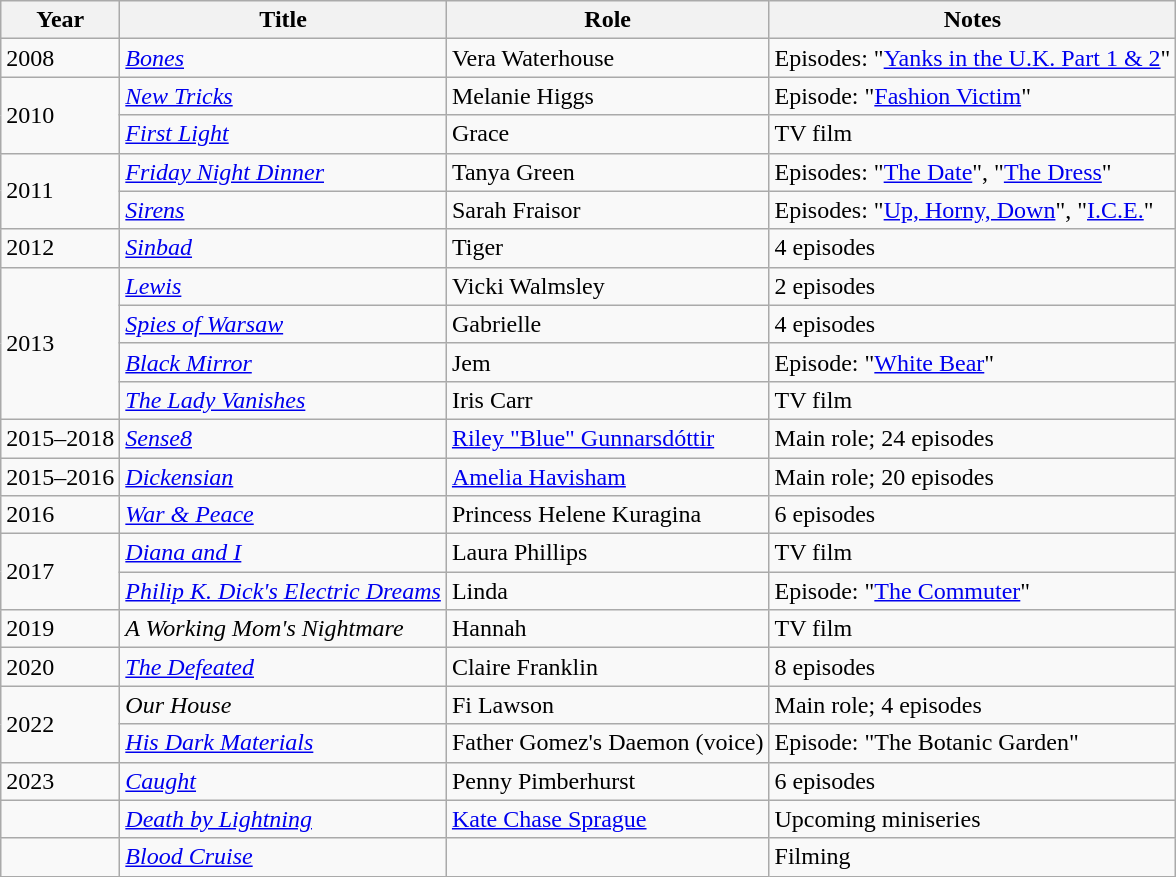<table class="wikitable sortable">
<tr>
<th>Year</th>
<th>Title</th>
<th>Role</th>
<th class="unsortable">Notes</th>
</tr>
<tr>
<td>2008</td>
<td><em><a href='#'>Bones</a></em></td>
<td>Vera Waterhouse</td>
<td>Episodes: "<a href='#'>Yanks in the U.K. Part 1 & 2</a>"</td>
</tr>
<tr>
<td rowspan="2">2010</td>
<td><em><a href='#'>New Tricks</a></em></td>
<td>Melanie Higgs</td>
<td>Episode: "<a href='#'>Fashion Victim</a>"</td>
</tr>
<tr>
<td><em><a href='#'>First Light</a></em></td>
<td>Grace</td>
<td>TV film</td>
</tr>
<tr>
<td rowspan="2">2011</td>
<td><em><a href='#'>Friday Night Dinner</a></em></td>
<td>Tanya Green</td>
<td>Episodes: "<a href='#'>The Date</a>", "<a href='#'>The Dress</a>"</td>
</tr>
<tr>
<td><em><a href='#'>Sirens</a></em></td>
<td>Sarah Fraisor</td>
<td>Episodes: "<a href='#'>Up, Horny, Down</a>", "<a href='#'>I.C.E.</a>"</td>
</tr>
<tr>
<td>2012</td>
<td><em><a href='#'>Sinbad</a></em></td>
<td>Tiger</td>
<td>4 episodes</td>
</tr>
<tr>
<td rowspan="4">2013</td>
<td><em><a href='#'>Lewis</a></em></td>
<td>Vicki Walmsley</td>
<td>2 episodes</td>
</tr>
<tr>
<td><em><a href='#'>Spies of Warsaw</a></em></td>
<td>Gabrielle</td>
<td>4 episodes</td>
</tr>
<tr>
<td><em><a href='#'>Black Mirror</a></em></td>
<td>Jem</td>
<td>Episode: "<a href='#'>White Bear</a>"</td>
</tr>
<tr>
<td><em><a href='#'>The Lady Vanishes</a></em></td>
<td>Iris Carr</td>
<td>TV film</td>
</tr>
<tr>
<td>2015–2018</td>
<td><em><a href='#'>Sense8</a></em></td>
<td><a href='#'>Riley "Blue" Gunnarsdóttir</a></td>
<td>Main role; 24 episodes</td>
</tr>
<tr>
<td>2015–2016</td>
<td><em><a href='#'>Dickensian</a></em></td>
<td><a href='#'>Amelia Havisham</a></td>
<td>Main role; 20 episodes</td>
</tr>
<tr>
<td>2016</td>
<td><em><a href='#'>War & Peace</a></em></td>
<td>Princess Helene Kuragina</td>
<td>6 episodes</td>
</tr>
<tr>
<td rowspan="2">2017</td>
<td><em><a href='#'>Diana and I</a></em></td>
<td>Laura Phillips</td>
<td>TV film</td>
</tr>
<tr>
<td><em><a href='#'>Philip K. Dick's Electric Dreams</a></em></td>
<td>Linda</td>
<td>Episode: "<a href='#'>The Commuter</a>"</td>
</tr>
<tr>
<td>2019</td>
<td><em>A Working Mom's Nightmare</em></td>
<td>Hannah</td>
<td>TV film</td>
</tr>
<tr>
<td>2020</td>
<td><em><a href='#'>The Defeated</a></em></td>
<td>Claire Franklin</td>
<td>8 episodes</td>
</tr>
<tr>
<td rowspan="2">2022</td>
<td><em>Our House</em></td>
<td>Fi Lawson</td>
<td>Main role; 4 episodes</td>
</tr>
<tr>
<td><em><a href='#'>His Dark Materials</a></em></td>
<td>Father Gomez's Daemon (voice)</td>
<td>Episode: "The Botanic Garden"</td>
</tr>
<tr>
<td>2023</td>
<td><em><a href='#'>Caught</a></em></td>
<td>Penny Pimberhurst</td>
<td>6 episodes</td>
</tr>
<tr>
<td></td>
<td><em><a href='#'>Death by Lightning</a></em></td>
<td><a href='#'>Kate Chase Sprague</a></td>
<td>Upcoming miniseries</td>
</tr>
<tr>
<td></td>
<td><em><a href='#'>Blood Cruise</a></em></td>
<td></td>
<td>Filming</td>
</tr>
</table>
